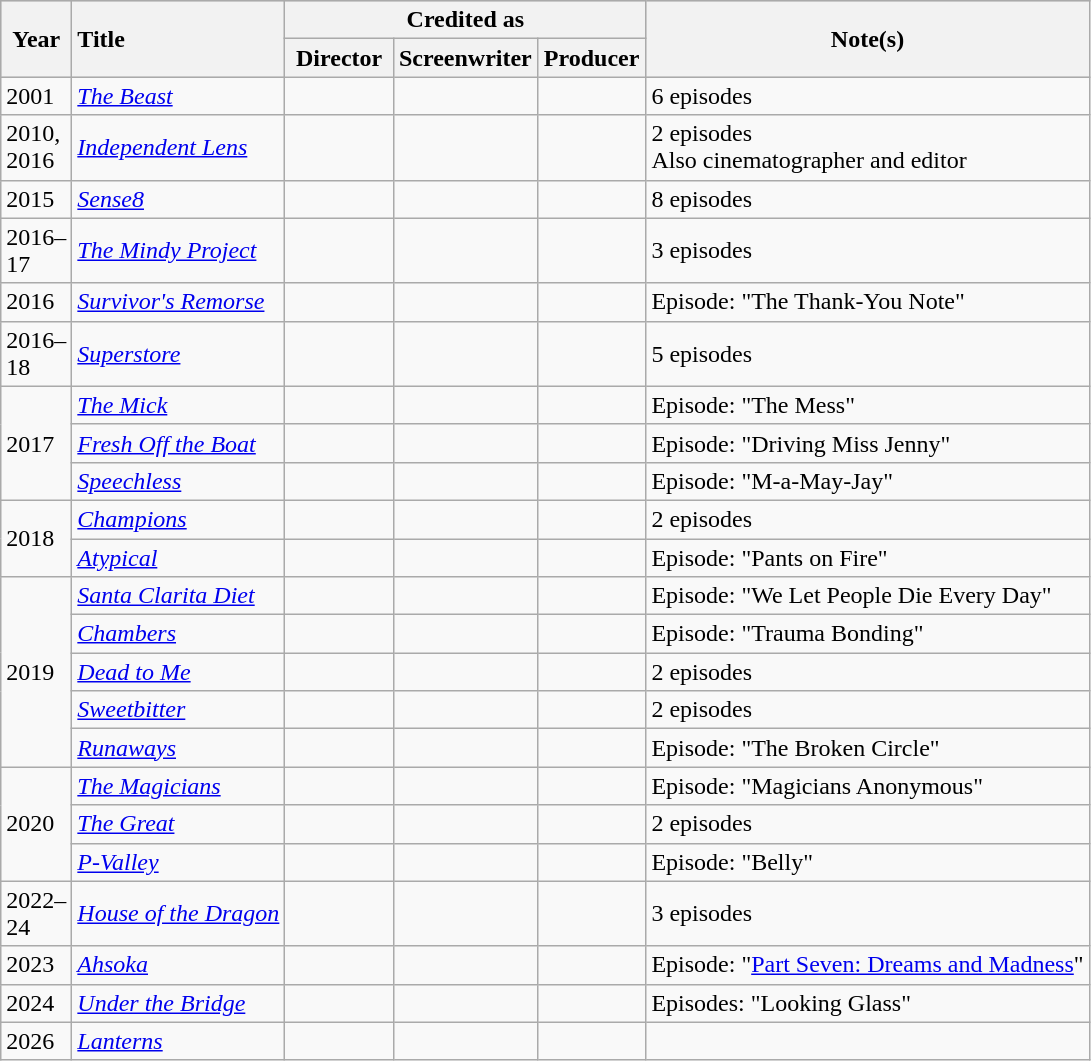<table class="wikitable">
<tr style="background:#ccc; text-align:center;">
<th rowspan="2" style="width:33px;">Year</th>
<th rowspan="2" style="text-align:left;">Title</th>
<th colspan="3">Credited as</th>
<th rowspan="2">Note(s)</th>
</tr>
<tr>
<th width="65">Director</th>
<th width="65">Screenwriter</th>
<th width="65">Producer</th>
</tr>
<tr>
<td>2001</td>
<td><em><a href='#'>The Beast</a></em></td>
<td></td>
<td></td>
<td></td>
<td>6 episodes</td>
</tr>
<tr>
<td>2010, 2016</td>
<td><em><a href='#'>Independent Lens</a></em></td>
<td></td>
<td></td>
<td></td>
<td>2 episodes<br>Also cinematographer and editor</td>
</tr>
<tr>
<td>2015</td>
<td><em><a href='#'>Sense8</a></em></td>
<td></td>
<td></td>
<td></td>
<td>8 episodes</td>
</tr>
<tr>
<td>2016–17</td>
<td><em><a href='#'>The Mindy Project</a></em></td>
<td></td>
<td></td>
<td></td>
<td>3 episodes</td>
</tr>
<tr>
<td>2016</td>
<td><em><a href='#'>Survivor's Remorse</a></em></td>
<td></td>
<td></td>
<td></td>
<td>Episode: "The Thank-You Note"</td>
</tr>
<tr>
<td>2016–18</td>
<td><em><a href='#'>Superstore</a></em></td>
<td></td>
<td></td>
<td></td>
<td>5 episodes</td>
</tr>
<tr>
<td rowspan="3">2017</td>
<td><em><a href='#'>The Mick</a></em></td>
<td></td>
<td></td>
<td></td>
<td>Episode: "The Mess"</td>
</tr>
<tr>
<td><em><a href='#'>Fresh Off the Boat</a></em></td>
<td></td>
<td></td>
<td></td>
<td>Episode: "Driving Miss Jenny"</td>
</tr>
<tr>
<td><em><a href='#'>Speechless</a></em></td>
<td></td>
<td></td>
<td></td>
<td>Episode: "M-a-May-Jay"</td>
</tr>
<tr>
<td rowspan="2">2018</td>
<td><em><a href='#'>Champions</a></em></td>
<td></td>
<td></td>
<td></td>
<td>2 episodes</td>
</tr>
<tr>
<td><em><a href='#'>Atypical</a></em></td>
<td></td>
<td></td>
<td></td>
<td>Episode: "Pants on Fire"</td>
</tr>
<tr>
<td rowspan="5">2019</td>
<td><em><a href='#'>Santa Clarita Diet</a></em></td>
<td></td>
<td></td>
<td></td>
<td>Episode: "We Let People Die Every Day"</td>
</tr>
<tr>
<td><em><a href='#'>Chambers</a></em></td>
<td></td>
<td></td>
<td></td>
<td>Episode: "Trauma Bonding"</td>
</tr>
<tr>
<td><em><a href='#'>Dead to Me</a></em></td>
<td></td>
<td></td>
<td></td>
<td>2 episodes</td>
</tr>
<tr>
<td><em><a href='#'>Sweetbitter</a></em></td>
<td></td>
<td></td>
<td></td>
<td>2 episodes</td>
</tr>
<tr>
<td><em><a href='#'>Runaways</a></em></td>
<td></td>
<td></td>
<td></td>
<td>Episode: "The Broken Circle"</td>
</tr>
<tr>
<td rowspan="3">2020</td>
<td><em><a href='#'>The Magicians</a></em></td>
<td></td>
<td></td>
<td></td>
<td>Episode: "Magicians Anonymous"</td>
</tr>
<tr>
<td><em><a href='#'>The Great</a></em></td>
<td></td>
<td></td>
<td></td>
<td>2 episodes</td>
</tr>
<tr>
<td><em><a href='#'>P-Valley</a></em></td>
<td></td>
<td></td>
<td></td>
<td>Episode: "Belly"</td>
</tr>
<tr>
<td>2022–24</td>
<td><em><a href='#'>House of the Dragon</a></em></td>
<td></td>
<td></td>
<td></td>
<td>3 episodes</td>
</tr>
<tr>
<td>2023</td>
<td><em><a href='#'>Ahsoka</a></em></td>
<td></td>
<td></td>
<td></td>
<td>Episode: "<a href='#'>Part Seven: Dreams and Madness</a>"</td>
</tr>
<tr>
<td>2024</td>
<td><em><a href='#'>Under the Bridge</a></em></td>
<td></td>
<td></td>
<td></td>
<td>Episodes: "Looking Glass"</td>
</tr>
<tr>
<td>2026</td>
<td><em><a href='#'>Lanterns</a></em></td>
<td></td>
<td></td>
<td></td>
<td></td>
</tr>
</table>
